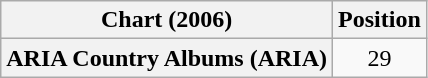<table class="wikitable plainrowheaders" style="text-align:center">
<tr>
<th scope="col">Chart (2006)</th>
<th scope="col">Position</th>
</tr>
<tr>
<th scope="row">ARIA Country Albums (ARIA)</th>
<td>29</td>
</tr>
</table>
